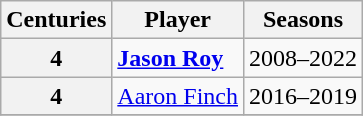<table class="wikitable">
<tr>
<th>Centuries</th>
<th>Player</th>
<th>Seasons</th>
</tr>
<tr>
<th>4</th>
<td> <strong><a href='#'>Jason Roy</a></strong></td>
<td>2008–2022</td>
</tr>
<tr>
<th>4</th>
<td> <a href='#'>Aaron Finch</a></td>
<td>2016–2019</td>
</tr>
<tr>
</tr>
</table>
